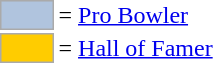<table>
<tr>
<td style="background-color:lightsteelblue; border:1px solid #aaaaaa; width:2em;"></td>
<td>= <a href='#'>Pro Bowler</a></td>
</tr>
<tr>
<td style="background-color:#FFCC00; border:1px solid #aaaaaa; width:2em;"></td>
<td>= <a href='#'>Hall of Famer</a></td>
</tr>
</table>
